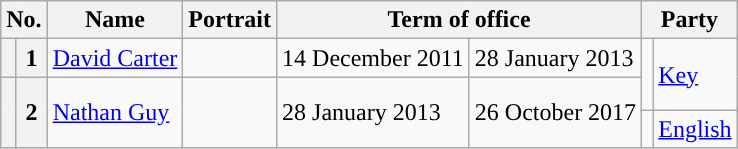<table class="wikitable">
<tr>
<th colspan=2>No.</th>
<th>Name</th>
<th>Portrait</th>
<th colspan=2>Term of office</th>
<th colspan=2>Party</th>
</tr>
<tr>
<th style="background:"></th>
<th>1</th>
<td><a href='#'>David Carter</a></td>
<td></td>
<td>14 December 2011</td>
<td>28 January 2013</td>
<td rowspan="2" style="background:"></td>
<td rowspan="2"><a href='#'>Key</a></td>
</tr>
<tr>
<th height=15 style="border-bottom:solid 0 grey; background:"></th>
<th rowspan="2">2</th>
<td rowspan="2"><a href='#'>Nathan Guy</a></td>
<td rowspan="2"></td>
<td rowspan="2">28 January 2013</td>
<td rowspan="2">26 October 2017</td>
</tr>
<tr>
<th style="border-top:solid 0 grey; background:"></th>
<td style="background:"></td>
<td><a href='#'>English</a></td>
</tr>
</table>
